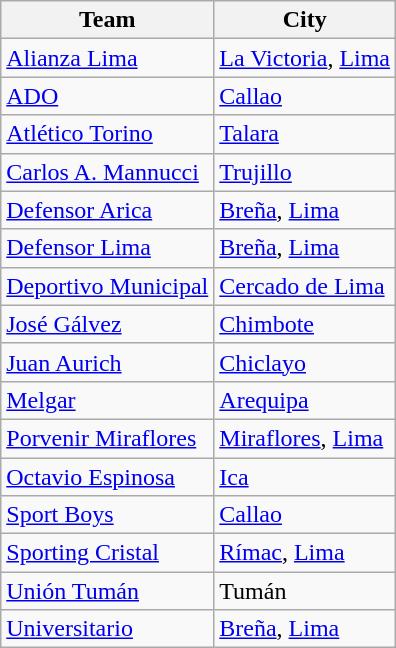<table class="wikitable sortable">
<tr>
<th>Team</th>
<th>City</th>
</tr>
<tr>
<td><a href='#'>Alianza Lima</a></td>
<td><a href='#'>La Victoria</a>, <a href='#'>Lima</a></td>
</tr>
<tr>
<td><a href='#'>ADO</a></td>
<td><a href='#'>Callao</a></td>
</tr>
<tr>
<td><a href='#'>Atlético Torino</a></td>
<td><a href='#'>Talara</a></td>
</tr>
<tr>
<td><a href='#'>Carlos A. Mannucci</a></td>
<td><a href='#'>Trujillo</a></td>
</tr>
<tr>
<td><a href='#'>Defensor Arica</a></td>
<td><a href='#'>Breña</a>, <a href='#'>Lima</a></td>
</tr>
<tr>
<td><a href='#'>Defensor Lima</a></td>
<td><a href='#'>Breña</a>, <a href='#'>Lima</a></td>
</tr>
<tr>
<td><a href='#'>Deportivo Municipal</a></td>
<td><a href='#'>Cercado de Lima</a></td>
</tr>
<tr>
<td><a href='#'>José Gálvez</a></td>
<td><a href='#'>Chimbote</a></td>
</tr>
<tr>
<td><a href='#'>Juan Aurich</a></td>
<td><a href='#'>Chiclayo</a></td>
</tr>
<tr>
<td><a href='#'>Melgar</a></td>
<td><a href='#'>Arequipa</a></td>
</tr>
<tr>
<td><a href='#'>Porvenir Miraflores</a></td>
<td><a href='#'>Miraflores</a>, <a href='#'>Lima</a></td>
</tr>
<tr>
<td><a href='#'>Octavio Espinosa</a></td>
<td><a href='#'>Ica</a></td>
</tr>
<tr>
<td><a href='#'>Sport Boys</a></td>
<td><a href='#'>Callao</a></td>
</tr>
<tr>
<td><a href='#'>Sporting Cristal</a></td>
<td><a href='#'>Rímac</a>, <a href='#'>Lima</a></td>
</tr>
<tr>
<td><a href='#'>Unión Tumán</a></td>
<td>Tumán</td>
</tr>
<tr>
<td><a href='#'>Universitario</a></td>
<td><a href='#'>Breña</a>, <a href='#'>Lima</a></td>
</tr>
</table>
